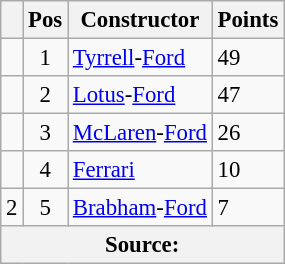<table class="wikitable" style="font-size: 95%;">
<tr>
<th></th>
<th>Pos</th>
<th>Constructor</th>
<th>Points</th>
</tr>
<tr>
<td align="left"></td>
<td style="text-align:center;">1</td>
<td> <a href='#'>Tyrrell</a>-<a href='#'>Ford</a></td>
<td style="text-align:left;">49</td>
</tr>
<tr>
<td align="left"></td>
<td style="text-align:center;">2</td>
<td> <a href='#'>Lotus</a>-<a href='#'>Ford</a></td>
<td style="text-align:left;">47</td>
</tr>
<tr>
<td align="left"></td>
<td style="text-align:center;">3</td>
<td> <a href='#'>McLaren</a>-<a href='#'>Ford</a></td>
<td style="text-align:left;">26</td>
</tr>
<tr>
<td align="left"></td>
<td style="text-align:center;">4</td>
<td> <a href='#'>Ferrari</a></td>
<td style="text-align:left;">10</td>
</tr>
<tr>
<td align="left"> 2</td>
<td style="text-align:center;">5</td>
<td> <a href='#'>Brabham</a>-<a href='#'>Ford</a></td>
<td style="text-align:left;">7</td>
</tr>
<tr>
<th colspan=4>Source:</th>
</tr>
</table>
